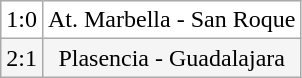<table class="wikitable">
<tr align=center bgcolor=white>
<td>1:0</td>
<td>At. Marbella - San Roque</td>
</tr>
<tr align=center bgcolor=#F5F5F5>
<td>2:1</td>
<td>Plasencia - Guadalajara</td>
</tr>
</table>
